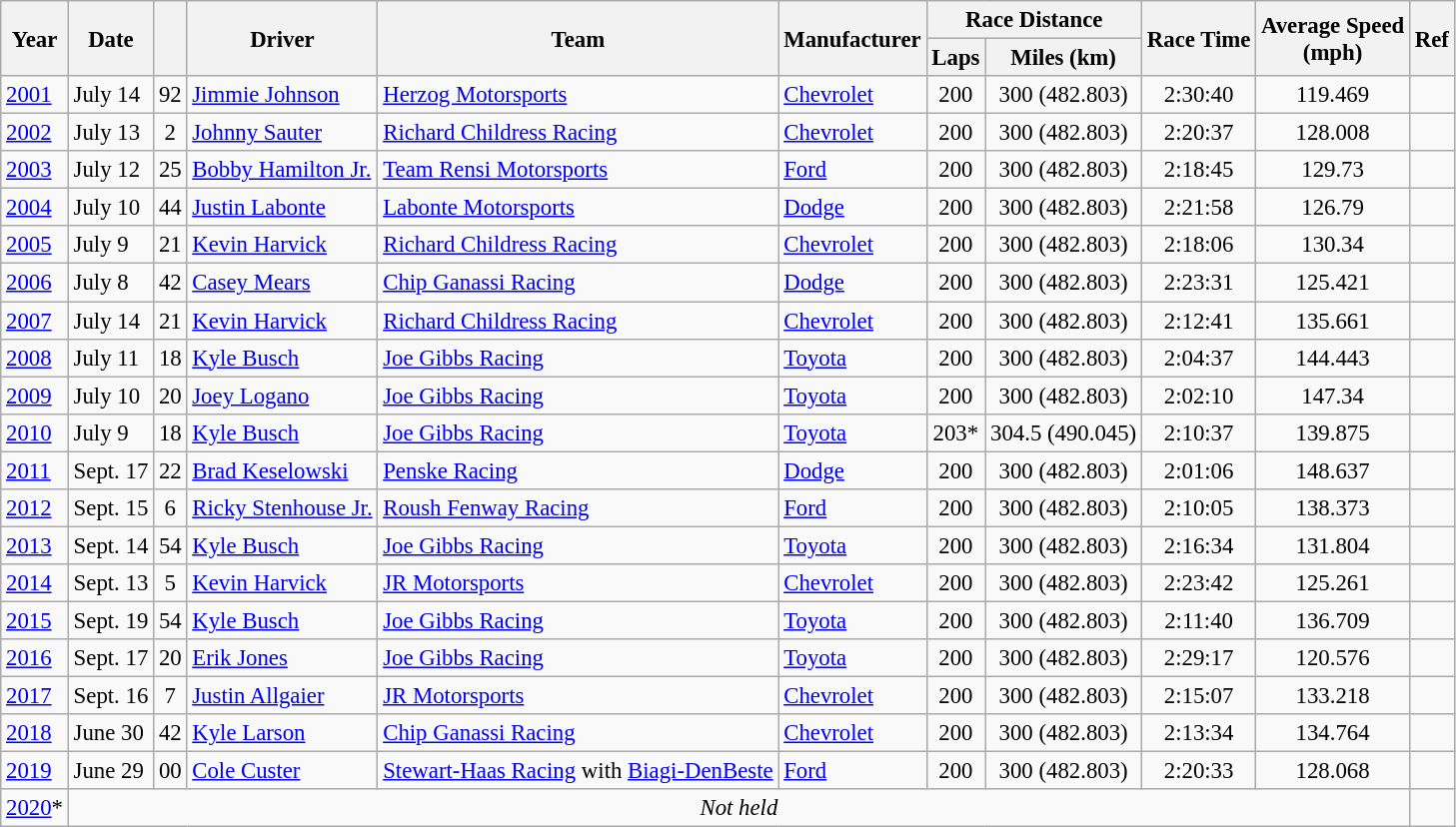<table class="wikitable" style="font-size: 95%;">
<tr>
<th rowspan="2">Year</th>
<th rowspan="2">Date</th>
<th rowspan="2"></th>
<th rowspan="2">Driver</th>
<th rowspan="2">Team</th>
<th rowspan="2">Manufacturer</th>
<th colspan="2">Race Distance</th>
<th rowspan="2">Race Time</th>
<th rowspan="2">Average Speed<br>(mph)</th>
<th rowspan="2">Ref</th>
</tr>
<tr>
<th>Laps</th>
<th>Miles (km)</th>
</tr>
<tr>
<td><a href='#'>2001</a></td>
<td>July 14</td>
<td align="center">92</td>
<td><a href='#'>Jimmie Johnson</a></td>
<td><a href='#'>Herzog Motorsports</a></td>
<td><a href='#'>Chevrolet</a></td>
<td align="center">200</td>
<td align="center">300 (482.803)</td>
<td align="center">2:30:40</td>
<td align="center">119.469</td>
<td align="center"></td>
</tr>
<tr>
<td><a href='#'>2002</a></td>
<td>July 13</td>
<td align="center">2</td>
<td><a href='#'>Johnny Sauter</a></td>
<td><a href='#'>Richard Childress Racing</a></td>
<td><a href='#'>Chevrolet</a></td>
<td align="center">200</td>
<td align="center">300 (482.803)</td>
<td align="center">2:20:37</td>
<td align="center">128.008</td>
<td align="center"></td>
</tr>
<tr>
<td><a href='#'>2003</a></td>
<td>July 12</td>
<td align="center">25</td>
<td><a href='#'>Bobby Hamilton Jr.</a></td>
<td><a href='#'>Team Rensi Motorsports</a></td>
<td><a href='#'>Ford</a></td>
<td align="center">200</td>
<td align="center">300 (482.803)</td>
<td align="center">2:18:45</td>
<td align="center">129.73</td>
<td align="center"></td>
</tr>
<tr>
<td><a href='#'>2004</a></td>
<td>July 10</td>
<td align="center">44</td>
<td><a href='#'>Justin Labonte</a></td>
<td><a href='#'>Labonte Motorsports</a></td>
<td><a href='#'>Dodge</a></td>
<td align="center">200</td>
<td align="center">300 (482.803)</td>
<td align="center">2:21:58</td>
<td align="center">126.79</td>
<td align="center"></td>
</tr>
<tr>
<td><a href='#'>2005</a></td>
<td>July 9</td>
<td align="center">21</td>
<td><a href='#'>Kevin Harvick</a></td>
<td><a href='#'>Richard Childress Racing</a></td>
<td><a href='#'>Chevrolet</a></td>
<td align="center">200</td>
<td align="center">300 (482.803)</td>
<td align="center">2:18:06</td>
<td align="center">130.34</td>
<td align="center"></td>
</tr>
<tr>
<td><a href='#'>2006</a></td>
<td>July 8</td>
<td align="center">42</td>
<td><a href='#'>Casey Mears</a></td>
<td><a href='#'>Chip Ganassi Racing</a></td>
<td><a href='#'>Dodge</a></td>
<td align="center">200</td>
<td align="center">300 (482.803)</td>
<td align="center">2:23:31</td>
<td align="center">125.421</td>
<td align="center"></td>
</tr>
<tr>
<td><a href='#'>2007</a></td>
<td>July 14</td>
<td align="center">21</td>
<td><a href='#'>Kevin Harvick</a></td>
<td><a href='#'>Richard Childress Racing</a></td>
<td><a href='#'>Chevrolet</a></td>
<td align="center">200</td>
<td align="center">300 (482.803)</td>
<td align="center">2:12:41</td>
<td align="center">135.661</td>
<td align="center"></td>
</tr>
<tr>
<td><a href='#'>2008</a></td>
<td>July 11</td>
<td align="center">18</td>
<td><a href='#'>Kyle Busch</a></td>
<td><a href='#'>Joe Gibbs Racing</a></td>
<td><a href='#'>Toyota</a></td>
<td align="center">200</td>
<td align="center">300 (482.803)</td>
<td align="center">2:04:37</td>
<td align="center">144.443</td>
<td align="center"></td>
</tr>
<tr>
<td><a href='#'>2009</a></td>
<td>July 10</td>
<td align="center">20</td>
<td><a href='#'>Joey Logano</a></td>
<td><a href='#'>Joe Gibbs Racing</a></td>
<td><a href='#'>Toyota</a></td>
<td align="center">200</td>
<td align="center">300 (482.803)</td>
<td align="center">2:02:10</td>
<td align="center">147.34</td>
<td align="center"></td>
</tr>
<tr>
<td><a href='#'>2010</a></td>
<td>July 9</td>
<td align="center">18</td>
<td><a href='#'>Kyle Busch</a></td>
<td><a href='#'>Joe Gibbs Racing</a></td>
<td><a href='#'>Toyota</a></td>
<td align="center">203*</td>
<td align="center">304.5 (490.045)</td>
<td align="center">2:10:37</td>
<td align="center">139.875</td>
<td align="center"></td>
</tr>
<tr>
<td><a href='#'>2011</a></td>
<td>Sept. 17</td>
<td align="center">22</td>
<td><a href='#'>Brad Keselowski</a></td>
<td><a href='#'>Penske Racing</a></td>
<td><a href='#'>Dodge</a></td>
<td align="center">200</td>
<td align="center">300 (482.803)</td>
<td align="center">2:01:06</td>
<td align="center">148.637</td>
<td align="center"></td>
</tr>
<tr>
<td><a href='#'>2012</a></td>
<td>Sept. 15</td>
<td align="center">6</td>
<td><a href='#'>Ricky Stenhouse Jr.</a></td>
<td><a href='#'>Roush Fenway Racing</a></td>
<td><a href='#'>Ford</a></td>
<td align="center">200</td>
<td align="center">300 (482.803)</td>
<td align="center">2:10:05</td>
<td align="center">138.373</td>
<td align="center"></td>
</tr>
<tr>
<td><a href='#'>2013</a></td>
<td>Sept. 14</td>
<td align="center">54</td>
<td><a href='#'>Kyle Busch</a></td>
<td><a href='#'>Joe Gibbs Racing</a></td>
<td><a href='#'>Toyota</a></td>
<td align="center">200</td>
<td align="center">300 (482.803)</td>
<td align="center">2:16:34</td>
<td align="center">131.804</td>
<td align="center"></td>
</tr>
<tr>
<td><a href='#'>2014</a></td>
<td>Sept. 13</td>
<td align="center">5</td>
<td><a href='#'>Kevin Harvick</a></td>
<td><a href='#'>JR Motorsports</a></td>
<td><a href='#'>Chevrolet</a></td>
<td align="center">200</td>
<td align="center">300 (482.803)</td>
<td align="center">2:23:42</td>
<td align="center">125.261</td>
<td align="center"></td>
</tr>
<tr>
<td><a href='#'>2015</a></td>
<td>Sept. 19</td>
<td align="center">54</td>
<td><a href='#'>Kyle Busch</a></td>
<td><a href='#'>Joe Gibbs Racing</a></td>
<td><a href='#'>Toyota</a></td>
<td align="center">200</td>
<td align="center">300 (482.803)</td>
<td align="center">2:11:40</td>
<td align="center">136.709</td>
<td align="center"></td>
</tr>
<tr>
<td><a href='#'>2016</a></td>
<td>Sept. 17</td>
<td align="center">20</td>
<td><a href='#'>Erik Jones</a></td>
<td><a href='#'>Joe Gibbs Racing</a></td>
<td><a href='#'>Toyota</a></td>
<td align="center">200</td>
<td align="center">300 (482.803)</td>
<td align="center">2:29:17</td>
<td align="center">120.576</td>
<td align="center"></td>
</tr>
<tr>
<td><a href='#'>2017</a></td>
<td>Sept. 16</td>
<td align="center">7</td>
<td><a href='#'>Justin Allgaier</a></td>
<td><a href='#'>JR Motorsports</a></td>
<td><a href='#'>Chevrolet</a></td>
<td align="center">200</td>
<td align="center">300 (482.803)</td>
<td align="center">2:15:07</td>
<td align="center">133.218</td>
<td align="center"></td>
</tr>
<tr>
<td><a href='#'>2018</a></td>
<td>June 30</td>
<td align="center">42</td>
<td><a href='#'>Kyle Larson</a></td>
<td><a href='#'>Chip Ganassi Racing</a></td>
<td><a href='#'>Chevrolet</a></td>
<td align="center">200</td>
<td align="center">300 (482.803)</td>
<td align="center">2:13:34</td>
<td align="center">134.764</td>
<td align="center"></td>
</tr>
<tr>
<td><a href='#'>2019</a></td>
<td>June 29</td>
<td align="center">00</td>
<td><a href='#'>Cole Custer</a></td>
<td><a href='#'>Stewart-Haas Racing</a> with <a href='#'>Biagi-DenBeste</a></td>
<td><a href='#'>Ford</a></td>
<td align="center">200</td>
<td align="center">300 (482.803)</td>
<td align="center">2:20:33</td>
<td align="center">128.068</td>
<td align="center"></td>
</tr>
<tr>
<td><a href='#'>2020</a>*</td>
<td colspan=9 align=center><em>Not held</em></td>
<td align="center"></td>
</tr>
</table>
